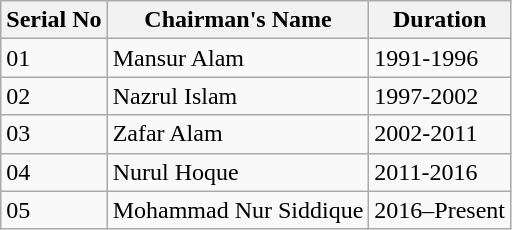<table class="wikitable sortable">
<tr>
<th>Serial No</th>
<th>Chairman's Name</th>
<th>Duration</th>
</tr>
<tr>
<td>01</td>
<td>Mansur Alam</td>
<td>1991-1996</td>
</tr>
<tr>
<td>02</td>
<td>Nazrul Islam</td>
<td>1997-2002</td>
</tr>
<tr>
<td>03</td>
<td>Zafar Alam</td>
<td>2002-2011</td>
</tr>
<tr>
<td>04</td>
<td>Nurul Hoque</td>
<td>2011-2016</td>
</tr>
<tr>
<td>05</td>
<td>Mohammad Nur Siddique</td>
<td>2016–Present</td>
</tr>
</table>
